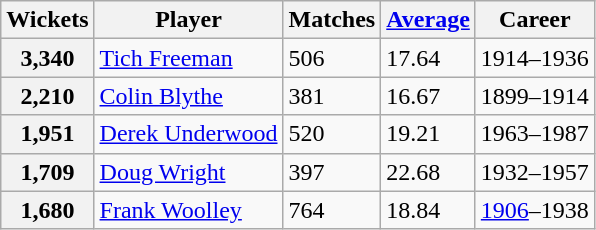<table class="wikitable">
<tr>
<th>Wickets</th>
<th>Player</th>
<th>Matches</th>
<th><a href='#'>Average</a></th>
<th>Career</th>
</tr>
<tr>
<th>3,340</th>
<td><a href='#'>Tich Freeman</a></td>
<td>506</td>
<td>17.64</td>
<td>1914–1936</td>
</tr>
<tr>
<th>2,210</th>
<td><a href='#'>Colin Blythe</a></td>
<td>381</td>
<td>16.67</td>
<td>1899–1914</td>
</tr>
<tr>
<th>1,951</th>
<td><a href='#'>Derek Underwood</a></td>
<td>520</td>
<td>19.21</td>
<td>1963–1987</td>
</tr>
<tr>
<th>1,709</th>
<td><a href='#'>Doug Wright</a></td>
<td>397</td>
<td>22.68</td>
<td>1932–1957</td>
</tr>
<tr>
<th>1,680</th>
<td><a href='#'>Frank Woolley</a></td>
<td>764</td>
<td>18.84</td>
<td><a href='#'>1906</a>–1938</td>
</tr>
</table>
